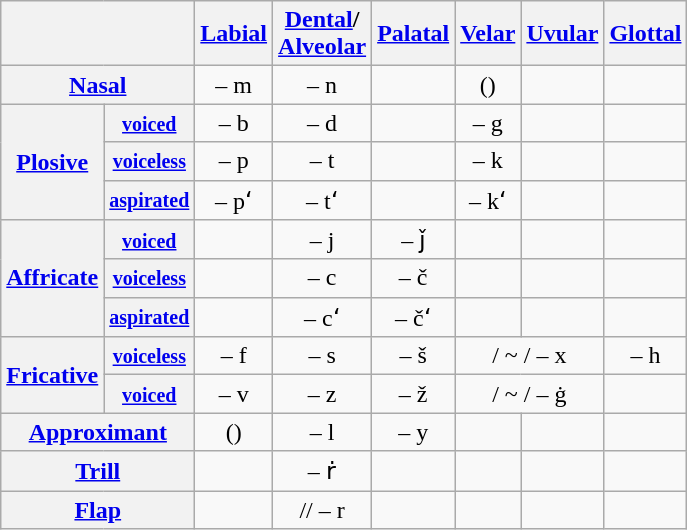<table class="wikitable" style=text-align:center>
<tr>
<th colspan="2"></th>
<th><a href='#'>Labial</a></th>
<th><a href='#'>Dental</a>/<br><a href='#'>Alveolar</a></th>
<th><a href='#'>Palatal</a></th>
<th><a href='#'>Velar</a></th>
<th><a href='#'>Uvular</a></th>
<th><a href='#'>Glottal</a></th>
</tr>
<tr>
<th colspan="2"><a href='#'>Nasal</a></th>
<td>  – m</td>
<td>  – n</td>
<td></td>
<td>()</td>
<td></td>
<td></td>
</tr>
<tr>
<th rowspan="3"><a href='#'>Plosive</a></th>
<th><small><a href='#'>voiced</a></small></th>
<td>  – b</td>
<td>  – d</td>
<td></td>
<td>  – g</td>
<td></td>
<td></td>
</tr>
<tr>
<th><small><a href='#'>voiceless</a></small></th>
<td>  – p</td>
<td>  – t</td>
<td></td>
<td>  – k</td>
<td></td>
<td></td>
</tr>
<tr>
<th><small><a href='#'>aspirated</a></small></th>
<td>  – pʻ</td>
<td>  – tʻ</td>
<td></td>
<td>  – kʻ</td>
<td></td>
<td></td>
</tr>
<tr>
<th rowspan="3"><a href='#'>Affricate</a></th>
<th><small><a href='#'>voiced</a></small></th>
<td></td>
<td>  – j</td>
<td>  – ǰ</td>
<td></td>
<td></td>
<td></td>
</tr>
<tr>
<th><small><a href='#'>voiceless</a></small></th>
<td></td>
<td>  – c</td>
<td>  – č</td>
<td></td>
<td></td>
<td></td>
</tr>
<tr>
<th><small><a href='#'>aspirated</a></small></th>
<td></td>
<td>  – cʻ</td>
<td>  – čʻ</td>
<td></td>
<td></td>
<td></td>
</tr>
<tr>
<th rowspan="2"><a href='#'>Fricative</a></th>
<th><small><a href='#'>voiceless</a></small></th>
<td>  – f</td>
<td>  – s</td>
<td>  – š</td>
<td colspan=2>/ ~ /  – x</td>
<td>  – h</td>
</tr>
<tr>
<th><small><a href='#'>voiced</a></small></th>
<td>  – v</td>
<td>  – z</td>
<td>  – ž</td>
<td colspan=2>/ ~ /  – ġ</td>
<td></td>
</tr>
<tr>
<th colspan="2"><a href='#'>Approximant</a></th>
<td>()</td>
<td>  – l</td>
<td>  – y</td>
<td></td>
<td></td>
<td></td>
</tr>
<tr>
<th colspan="2"><a href='#'>Trill</a></th>
<td></td>
<td>  – ṙ</td>
<td></td>
<td></td>
<td></td>
<td></td>
</tr>
<tr>
<th colspan="2"><a href='#'>Flap</a></th>
<td></td>
<td>//  – r</td>
<td></td>
<td></td>
<td></td>
<td></td>
</tr>
</table>
